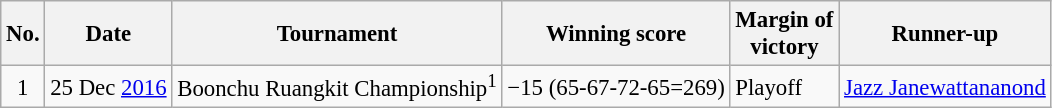<table class="wikitable" style="font-size:95%;">
<tr>
<th>No.</th>
<th>Date</th>
<th>Tournament</th>
<th>Winning score</th>
<th>Margin of<br>victory</th>
<th>Runner-up</th>
</tr>
<tr>
<td align=center>1</td>
<td align=right>25 Dec <a href='#'>2016</a></td>
<td>Boonchu Ruangkit Championship<sup>1</sup></td>
<td>−15 (65-67-72-65=269)</td>
<td>Playoff</td>
<td> <a href='#'>Jazz Janewattananond</a></td>
</tr>
</table>
